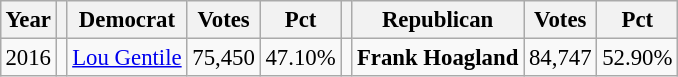<table class="wikitable" style="margin:0.5em ; font-size:95%">
<tr>
<th>Year</th>
<th></th>
<th>Democrat</th>
<th>Votes</th>
<th>Pct</th>
<th></th>
<th>Republican</th>
<th>Votes</th>
<th>Pct</th>
</tr>
<tr>
<td>2016</td>
<td></td>
<td><a href='#'>Lou Gentile</a></td>
<td>75,450</td>
<td>47.10%</td>
<td></td>
<td><strong>Frank Hoagland</strong></td>
<td>84,747</td>
<td>52.90%</td>
</tr>
</table>
